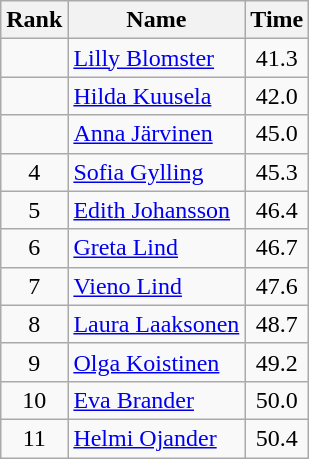<table class="wikitable" style="text-align:center">
<tr>
<th>Rank</th>
<th>Name</th>
<th>Time</th>
</tr>
<tr>
<td></td>
<td align=left><a href='#'>Lilly Blomster</a></td>
<td>41.3</td>
</tr>
<tr>
<td></td>
<td align=left><a href='#'>Hilda Kuusela</a></td>
<td>42.0</td>
</tr>
<tr>
<td></td>
<td align=left><a href='#'>Anna Järvinen</a></td>
<td>45.0</td>
</tr>
<tr>
<td>4</td>
<td align=left><a href='#'>Sofia Gylling</a></td>
<td>45.3</td>
</tr>
<tr>
<td>5</td>
<td align=left><a href='#'>Edith Johansson</a></td>
<td>46.4</td>
</tr>
<tr>
<td>6</td>
<td align=left><a href='#'>Greta Lind</a></td>
<td>46.7</td>
</tr>
<tr>
<td>7</td>
<td align=left><a href='#'>Vieno Lind</a></td>
<td>47.6</td>
</tr>
<tr>
<td>8</td>
<td align=left><a href='#'>Laura Laaksonen</a></td>
<td>48.7</td>
</tr>
<tr>
<td>9</td>
<td align=left><a href='#'>Olga Koistinen</a></td>
<td>49.2</td>
</tr>
<tr>
<td>10</td>
<td align=left><a href='#'>Eva Brander</a></td>
<td>50.0</td>
</tr>
<tr>
<td>11</td>
<td align=left><a href='#'>Helmi Ojander</a></td>
<td>50.4</td>
</tr>
</table>
